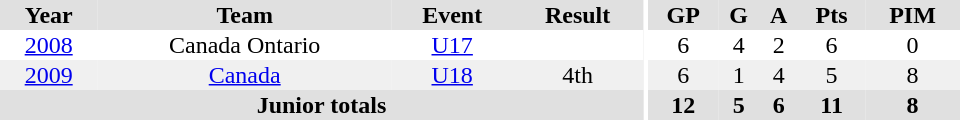<table border="0" cellpadding="1" cellspacing="0" ID="Table3" style="text-align:center; width:40em">
<tr ALIGN="center" bgcolor="#e0e0e0">
<th>Year</th>
<th>Team</th>
<th>Event</th>
<th>Result</th>
<th rowspan="99" bgcolor="#ffffff"></th>
<th>GP</th>
<th>G</th>
<th>A</th>
<th>Pts</th>
<th>PIM</th>
</tr>
<tr>
<td><a href='#'>2008</a></td>
<td>Canada Ontario</td>
<td><a href='#'>U17</a></td>
<td></td>
<td>6</td>
<td>4</td>
<td>2</td>
<td>6</td>
<td>0</td>
</tr>
<tr bgcolor="#f0f0f0">
<td><a href='#'>2009</a></td>
<td><a href='#'>Canada</a></td>
<td><a href='#'>U18</a></td>
<td>4th</td>
<td>6</td>
<td>1</td>
<td>4</td>
<td>5</td>
<td>8</td>
</tr>
<tr bgcolor="#e0e0e0">
<th colspan=4>Junior totals</th>
<th>12</th>
<th>5</th>
<th>6</th>
<th>11</th>
<th>8</th>
</tr>
</table>
